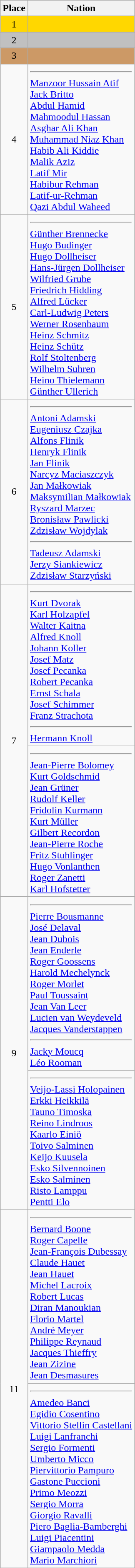<table class="wikitable">
<tr>
<th>Place</th>
<th>Nation</th>
</tr>
<tr align=center bgcolor=gold>
<td>1</td>
<td align=left></td>
</tr>
<tr align=center bgcolor=silver>
<td>2</td>
<td align=left></td>
</tr>
<tr align=center bgcolor=cc9966>
<td>3</td>
<td align=left></td>
</tr>
<tr align=center>
<td>4</td>
<td align=left><hr><a href='#'>Manzoor Hussain Atif</a><br><a href='#'>Jack Britto</a><br><a href='#'>Abdul Hamid</a><br><a href='#'>Mahmoodul Hassan</a><br><a href='#'>Asghar Ali Khan</a><br><a href='#'>Muhammad Niaz Khan</a><br><a href='#'>Habib Ali Kiddie</a><br><a href='#'>Malik Aziz</a><br><a href='#'>Latif Mir</a><br><a href='#'>Habibur Rehman</a><br><a href='#'>Latif-ur-Rehman</a><br><a href='#'>Qazi Abdul Waheed</a></td>
</tr>
<tr align=center>
<td>5</td>
<td align=left><hr><a href='#'>Günther Brennecke</a><br><a href='#'>Hugo Budinger</a><br><a href='#'>Hugo Dollheiser</a><br><a href='#'>Hans-Jürgen Dollheiser</a><br><a href='#'>Wilfried Grube</a><br><a href='#'>Friedrich Hidding</a><br><a href='#'>Alfred Lücker</a><br><a href='#'>Carl-Ludwig Peters</a><br><a href='#'>Werner Rosenbaum</a><br><a href='#'>Heinz Schmitz</a><br><a href='#'>Heinz Schütz</a><br><a href='#'>Rolf Stoltenberg</a><br><a href='#'>Wilhelm Suhren</a><br><a href='#'>Heino Thielemann</a><br><a href='#'>Günther Ullerich</a></td>
</tr>
<tr align=center>
<td>6</td>
<td align=left><hr><a href='#'>Antoni Adamski</a><br><a href='#'>Eugeniusz Czajka</a><br><a href='#'>Alfons Flinik</a><br><a href='#'>Henryk Flinik</a><br><a href='#'>Jan Flinik</a><br><a href='#'>Narcyz Maciaszczyk</a><br><a href='#'>Jan Małkowiak</a><br><a href='#'>Maksymilian Małkowiak</a><br><a href='#'>Ryszard Marzec</a><br><a href='#'>Bronisław Pawlicki</a><br><a href='#'>Zdzisław Wojdylak</a><hr><a href='#'>Tadeusz Adamski</a><br><a href='#'>Jerzy Siankiewicz</a><br><a href='#'>Zdzisław Starzyński</a></td>
</tr>
<tr align=center>
<td rowspan=2>7</td>
<td align=left><hr><a href='#'>Kurt Dvorak</a><br><a href='#'>Karl Holzapfel</a><br><a href='#'>Walter Kaitna</a><br><a href='#'>Alfred Knoll</a><br><a href='#'>Johann Koller</a><br><a href='#'>Josef Matz</a><br><a href='#'>Josef Pecanka</a><br><a href='#'>Robert Pecanka</a><br><a href='#'>Ernst Schala</a><br><a href='#'>Josef Schimmer</a><br><a href='#'>Franz Strachota</a><hr><a href='#'>Hermann Knoll</a></td>
</tr>
<tr align=center>
<td align=left><hr><a href='#'>Jean-Pierre Bolomey</a><br><a href='#'>Kurt Goldschmid</a><br><a href='#'>Jean Grüner</a><br><a href='#'>Rudolf Keller</a><br><a href='#'>Fridolin Kurmann</a><br><a href='#'>Kurt Müller</a><br><a href='#'>Gilbert Recordon</a><br><a href='#'>Jean-Pierre Roche</a><br><a href='#'>Fritz Stuhlinger</a><br><a href='#'>Hugo Vonlanthen</a><br><a href='#'>Roger Zanetti</a><br><a href='#'>Karl Hofstetter</a></td>
</tr>
<tr align=center>
<td rowspan=2>9</td>
<td align=left><hr><a href='#'>Pierre Bousmanne</a><br><a href='#'>José Delaval</a><br><a href='#'>Jean Dubois</a><br><a href='#'>Jean Enderle</a><br><a href='#'>Roger Goossens</a><br><a href='#'>Harold Mechelynck</a><br><a href='#'>Roger Morlet</a><br><a href='#'>Paul Toussaint</a><br><a href='#'>Jean Van Leer</a><br><a href='#'>Lucien van Weydeveld</a><br><a href='#'>Jacques Vanderstappen</a><hr><a href='#'>Jacky Moucq</a><br><a href='#'>Léo Rooman</a></td>
</tr>
<tr align=center>
<td align=left><hr><a href='#'>Veijo-Lassi Holopainen</a><br><a href='#'>Erkki Heikkilä</a><br><a href='#'>Tauno Timoska</a><br><a href='#'>Reino Lindroos</a><br><a href='#'>Kaarlo Einiö</a><br><a href='#'>Toivo Salminen</a><br><a href='#'>Keijo Kuusela</a><br><a href='#'>Esko Silvennoinen</a><br><a href='#'>Esko Salminen</a><br><a href='#'>Risto Lamppu</a><br><a href='#'>Pentti Elo</a></td>
</tr>
<tr align=center>
<td rowspan=2>11</td>
<td align=left><hr><a href='#'>Bernard Boone</a><br><a href='#'>Roger Capelle</a><br><a href='#'>Jean-François Dubessay</a><br><a href='#'>Claude Hauet</a><br><a href='#'>Jean Hauet</a><br><a href='#'>Michel Lacroix</a><br><a href='#'>Robert Lucas</a><br><a href='#'>Diran Manoukian</a><br><a href='#'>Florio Martel</a><br><a href='#'>André Meyer</a><br><a href='#'>Philippe Reynaud</a><br><a href='#'>Jacques Thieffry</a><br><a href='#'>Jean Zizine</a><br><a href='#'>Jean Desmasures</a></td>
</tr>
<tr align=center>
<td align=left><hr><a href='#'>Amedeo Banci</a><br><a href='#'>Egidio Cosentino</a><br><a href='#'>Vittorio Stellin Castellani</a><br><a href='#'>Luigi Lanfranchi</a><br><a href='#'>Sergio Formenti</a><br><a href='#'>Umberto Micco</a><br><a href='#'>Piervittorio Pampuro</a><br><a href='#'>Gastone Puccioni</a><br><a href='#'>Primo Meozzi</a><br><a href='#'>Sergio Morra</a><br><a href='#'>Giorgio Ravalli</a><br><a href='#'>Piero Baglia-Bamberghi</a><br><a href='#'>Luigi Piacentini</a><br><a href='#'>Giampaolo Medda</a><br><a href='#'>Mario Marchiori</a></td>
</tr>
</table>
